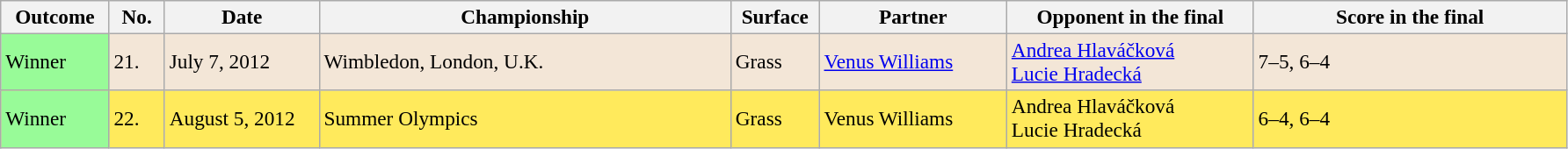<table class="sortable wikitable" style=font-size:97%>
<tr>
<th width=75>Outcome</th>
<th width=35>No.</th>
<th width=110>Date</th>
<th width=305>Championship</th>
<th width=60>Surface</th>
<th width=135>Partner</th>
<th width=180>Opponent in the final</th>
<th width=230>Score in the final</th>
</tr>
<tr bgcolor=f3e6d7>
<td bgcolor=98FB98>Winner</td>
<td>21.</td>
<td>July 7, 2012</td>
<td>Wimbledon, London, U.K. </td>
<td>Grass</td>
<td> <a href='#'>Venus Williams</a></td>
<td> <a href='#'>Andrea Hlaváčková</a> <br>  <a href='#'>Lucie Hradecká</a></td>
<td>7–5, 6–4</td>
</tr>
<tr bgcolor=#ffea5c>
<td bgcolor=98FB98>Winner</td>
<td>22.</td>
<td>August 5, 2012</td>
<td>Summer Olympics </td>
<td>Grass</td>
<td> Venus Williams</td>
<td> Andrea Hlaváčková <br>  Lucie Hradecká</td>
<td>6–4, 6–4</td>
</tr>
</table>
